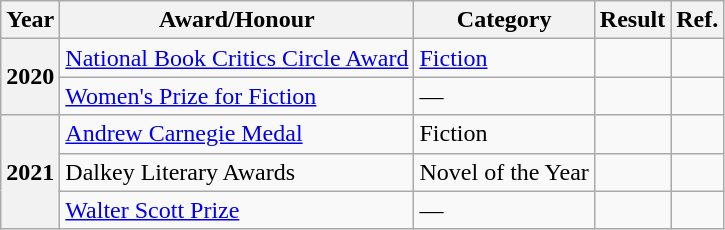<table class="wikitable">
<tr>
<th>Year</th>
<th>Award/Honour</th>
<th>Category</th>
<th>Result</th>
<th>Ref.</th>
</tr>
<tr>
<th rowspan="2">2020</th>
<td><a href='#'>National Book Critics Circle Award</a></td>
<td><a href='#'>Fiction</a></td>
<td></td>
<td></td>
</tr>
<tr>
<td><a href='#'>Women's Prize for Fiction</a></td>
<td>—</td>
<td></td>
<td></td>
</tr>
<tr>
<th rowspan="3">2021</th>
<td><a href='#'>Andrew Carnegie Medal</a></td>
<td>Fiction</td>
<td></td>
<td></td>
</tr>
<tr>
<td>Dalkey Literary Awards</td>
<td>Novel of the Year</td>
<td></td>
<td></td>
</tr>
<tr>
<td><a href='#'>Walter Scott Prize</a></td>
<td>—</td>
<td></td>
<td></td>
</tr>
</table>
